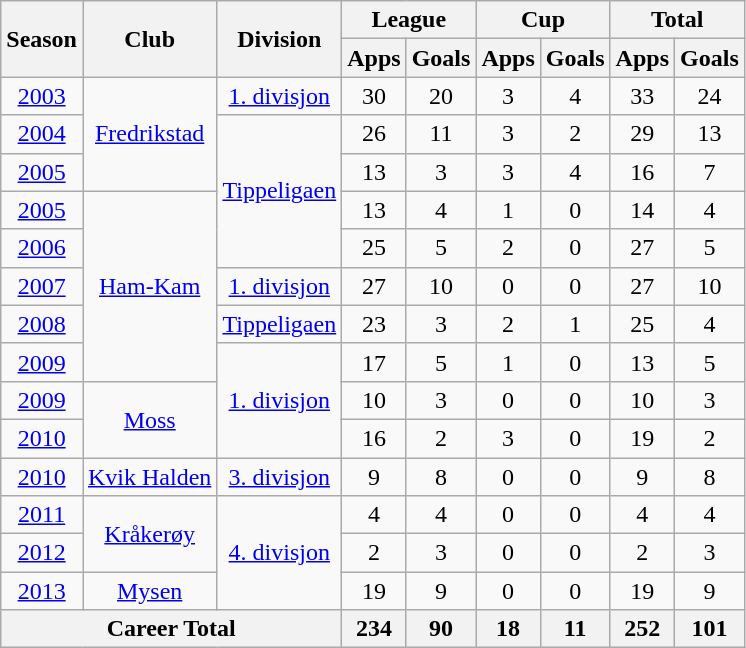<table class="wikitable" style="text-align: center;">
<tr>
<th rowspan="2">Season</th>
<th rowspan="2">Club</th>
<th rowspan="2">Division</th>
<th colspan="2">League</th>
<th colspan="2">Cup</th>
<th colspan="2">Total</th>
</tr>
<tr>
<th>Apps</th>
<th>Goals</th>
<th>Apps</th>
<th>Goals</th>
<th>Apps</th>
<th>Goals</th>
</tr>
<tr>
<td><a href='#'>2003</a></td>
<td rowspan="3" valign="center"><a href='#'>Fredrikstad</a></td>
<td rowspan="1" valign="center"><a href='#'>1. divisjon</a></td>
<td>30</td>
<td>20</td>
<td>3</td>
<td>4</td>
<td>33</td>
<td>24</td>
</tr>
<tr>
<td><a href='#'>2004</a></td>
<td rowspan="4" valign="center"><a href='#'>Tippeligaen</a></td>
<td>26</td>
<td>11</td>
<td>3</td>
<td>2</td>
<td>29</td>
<td>13</td>
</tr>
<tr>
<td><a href='#'>2005</a></td>
<td>13</td>
<td>3</td>
<td>3</td>
<td>4</td>
<td>16</td>
<td>7</td>
</tr>
<tr>
<td><a href='#'>2005</a></td>
<td rowspan="5" valign="center"><a href='#'>Ham-Kam</a></td>
<td>13</td>
<td>4</td>
<td>1</td>
<td>0</td>
<td>14</td>
<td>4</td>
</tr>
<tr>
<td><a href='#'>2006</a></td>
<td>25</td>
<td>5</td>
<td>2</td>
<td>0</td>
<td>27</td>
<td>5</td>
</tr>
<tr>
<td><a href='#'>2007</a></td>
<td rowspan="1" valign="center"><a href='#'>1. divisjon</a></td>
<td>27</td>
<td>10</td>
<td>0</td>
<td>0</td>
<td>27</td>
<td>10</td>
</tr>
<tr>
<td><a href='#'>2008</a></td>
<td rowspan="1" valign="center"><a href='#'>Tippeligaen</a></td>
<td>23</td>
<td>3</td>
<td>2</td>
<td>1</td>
<td>25</td>
<td>4</td>
</tr>
<tr>
<td><a href='#'>2009</a></td>
<td rowspan="3" valign="center"><a href='#'>1. divisjon</a></td>
<td>17</td>
<td>5</td>
<td>1</td>
<td>0</td>
<td>13</td>
<td>5</td>
</tr>
<tr>
<td><a href='#'>2009</a></td>
<td rowspan="2" valign="center"><a href='#'>Moss</a></td>
<td>10</td>
<td>3</td>
<td>0</td>
<td>0</td>
<td>10</td>
<td>3</td>
</tr>
<tr>
<td><a href='#'>2010</a></td>
<td>16</td>
<td>2</td>
<td>3</td>
<td>0</td>
<td>19</td>
<td>2</td>
</tr>
<tr>
<td><a href='#'>2010</a></td>
<td rowspan="1" valign="center"><a href='#'>Kvik Halden</a></td>
<td rowspan="1" valign="center"><a href='#'>3. divisjon</a></td>
<td>9</td>
<td>8</td>
<td>0</td>
<td>0</td>
<td>9</td>
<td>8</td>
</tr>
<tr>
<td><a href='#'>2011</a></td>
<td rowspan="2" valign="center"><a href='#'>Kråkerøy</a></td>
<td rowspan="3" valign="center"><a href='#'>4. divisjon</a></td>
<td>4</td>
<td>4</td>
<td>0</td>
<td>0</td>
<td>4</td>
<td>4</td>
</tr>
<tr>
<td><a href='#'>2012</a></td>
<td>2</td>
<td>3</td>
<td>0</td>
<td>0</td>
<td>2</td>
<td>3</td>
</tr>
<tr>
<td><a href='#'>2013</a></td>
<td rowspan="1" valign="center"><a href='#'>Mysen</a></td>
<td>19</td>
<td>9</td>
<td>0</td>
<td>0</td>
<td>19</td>
<td>9</td>
</tr>
<tr>
<th colspan="3">Career Total</th>
<th>234</th>
<th>90</th>
<th>18</th>
<th>11</th>
<th>252</th>
<th>101</th>
</tr>
</table>
